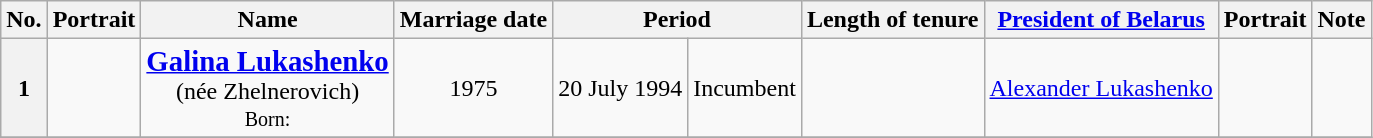<table class="sortable wikitable" style="text-align:center">
<tr>
<th>No.</th>
<th>Portrait</th>
<th>Name</th>
<th>Marriage date</th>
<th colspan=2>Period</th>
<th>Length of tenure</th>
<th><a href='#'>President of Belarus</a><br></th>
<th>Portrait</th>
<th>Note</th>
</tr>
<tr>
<th>1</th>
<td></td>
<td><big><strong><a href='#'>Galina Lukashenko</a></strong></big><br>(née Zhelnerovich)<br><small>Born: </small></td>
<td> 1975</td>
<td>20 July 1994</td>
<td>Incumbent</td>
<td></td>
<td><a href='#'>Alexander Lukashenko</a></td>
<td></td>
<td></td>
</tr>
<tr>
</tr>
</table>
